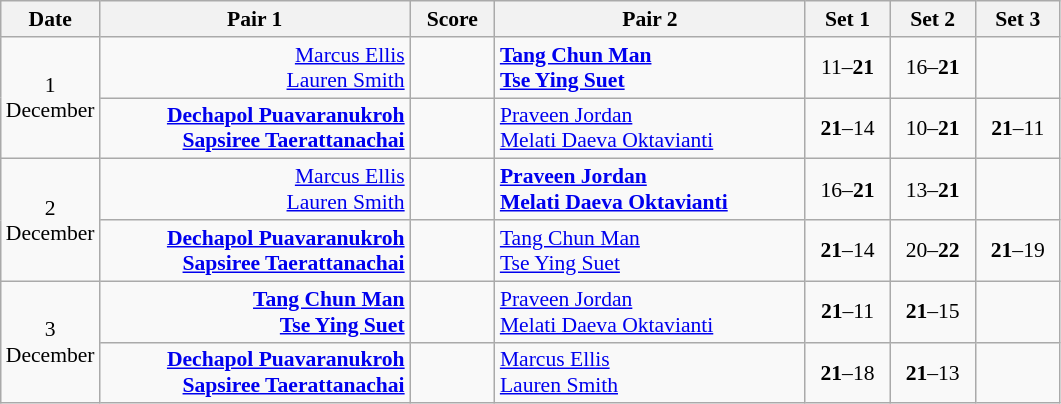<table class="wikitable" style="font-size:90%; text-align:center">
<tr>
<th width="50">Date</th>
<th width="200">Pair 1</th>
<th width="50">Score</th>
<th width="200">Pair 2</th>
<th width="50">Set 1</th>
<th width="50">Set 2</th>
<th width="50">Set 3</th>
</tr>
<tr>
<td rowspan=2>1 December</td>
<td align="right"><a href='#'>Marcus Ellis</a> <br><a href='#'>Lauren Smith</a> </td>
<td></td>
<td align="left"><strong> <a href='#'>Tang Chun Man</a><br> <a href='#'>Tse Ying Suet</a></strong></td>
<td>11–<strong>21</strong></td>
<td>16–<strong>21</strong></td>
<td></td>
</tr>
<tr>
<td align="right"><strong><a href='#'>Dechapol Puavaranukroh</a> <br><a href='#'>Sapsiree Taerattanachai</a> </strong></td>
<td></td>
<td align="left"> <a href='#'>Praveen Jordan</a><br> <a href='#'>Melati Daeva Oktavianti</a></td>
<td><strong>21</strong>–14</td>
<td>10–<strong>21</strong></td>
<td><strong>21</strong>–11</td>
</tr>
<tr>
<td rowspan=2>2 December</td>
<td align="right"><a href='#'>Marcus Ellis</a> <br><a href='#'>Lauren Smith</a> </td>
<td></td>
<td align="left"><strong> <a href='#'>Praveen Jordan</a><br> <a href='#'>Melati Daeva Oktavianti</a></strong></td>
<td>16–<strong>21</strong></td>
<td>13–<strong>21</strong></td>
<td></td>
</tr>
<tr>
<td align="right"><strong><a href='#'>Dechapol Puavaranukroh</a> <br><a href='#'>Sapsiree Taerattanachai</a> </strong></td>
<td></td>
<td align="left"> <a href='#'>Tang Chun Man</a><br> <a href='#'>Tse Ying Suet</a></td>
<td><strong>21</strong>–14</td>
<td>20–<strong>22</strong></td>
<td><strong>21</strong>–19</td>
</tr>
<tr>
<td rowspan=2>3 December</td>
<td align="right"><strong><a href='#'>Tang Chun Man</a> <br><a href='#'>Tse Ying Suet</a> </strong></td>
<td></td>
<td align="left"> <a href='#'>Praveen Jordan</a><br> <a href='#'>Melati Daeva Oktavianti</a></td>
<td><strong>21</strong>–11</td>
<td><strong>21</strong>–15</td>
<td></td>
</tr>
<tr>
<td align="right"><strong><a href='#'>Dechapol Puavaranukroh</a> <br><a href='#'>Sapsiree Taerattanachai</a> </strong></td>
<td></td>
<td align="left"> <a href='#'>Marcus Ellis</a><br> <a href='#'>Lauren Smith</a></td>
<td><strong>21</strong>–18</td>
<td><strong>21</strong>–13</td>
<td></td>
</tr>
</table>
